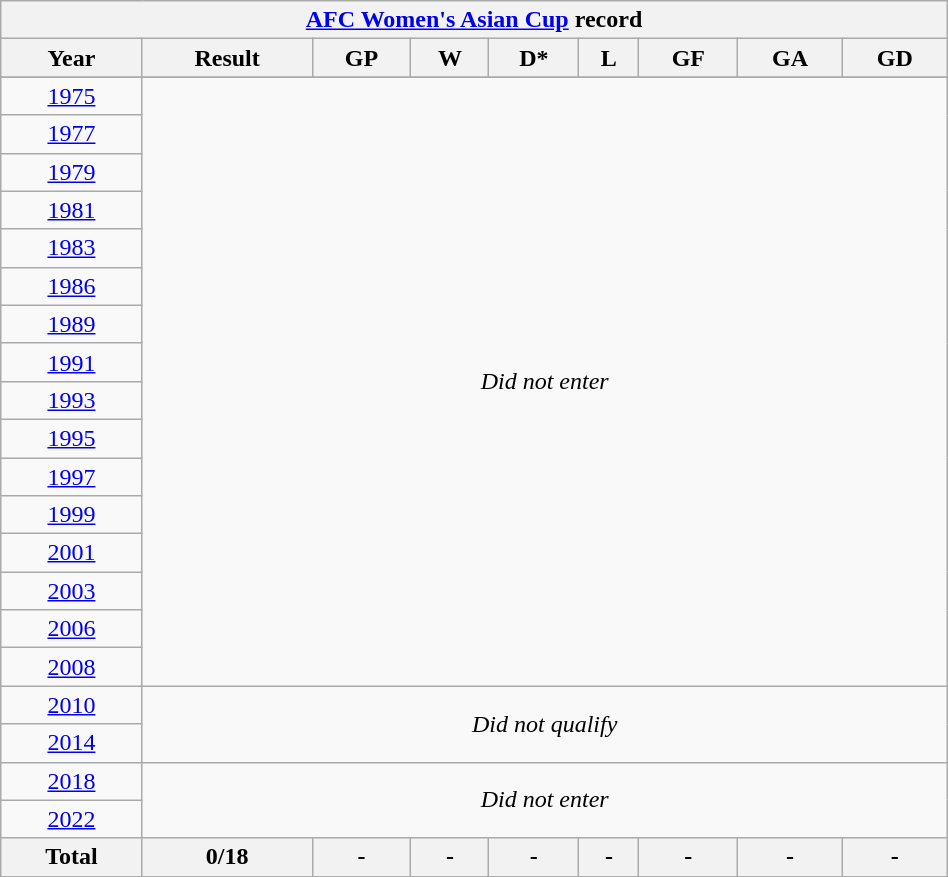<table class="wikitable" style="text-align: center; width:50%;">
<tr>
<th colspan=10><a href='#'>AFC Women's Asian Cup</a> record</th>
</tr>
<tr>
<th>Year</th>
<th>Result</th>
<th>GP</th>
<th>W</th>
<th>D*</th>
<th>L</th>
<th>GF</th>
<th>GA</th>
<th>GD</th>
</tr>
<tr>
</tr>
<tr>
<td> <a href='#'>1975</a></td>
<td colspan=8 rowspan=16><em>Did not enter</em></td>
</tr>
<tr>
<td> <a href='#'>1977</a></td>
</tr>
<tr>
<td> <a href='#'>1979</a></td>
</tr>
<tr>
<td> <a href='#'>1981</a></td>
</tr>
<tr>
<td> <a href='#'>1983</a></td>
</tr>
<tr>
<td> <a href='#'>1986</a></td>
</tr>
<tr>
<td> <a href='#'>1989</a></td>
</tr>
<tr>
<td> <a href='#'>1991</a></td>
</tr>
<tr>
<td> <a href='#'>1993</a></td>
</tr>
<tr>
<td> <a href='#'>1995</a></td>
</tr>
<tr>
<td> <a href='#'>1997</a></td>
</tr>
<tr>
<td> <a href='#'>1999</a></td>
</tr>
<tr>
<td> <a href='#'>2001</a></td>
</tr>
<tr>
<td> <a href='#'>2003</a></td>
</tr>
<tr>
<td> <a href='#'>2006</a></td>
</tr>
<tr>
<td> <a href='#'>2008</a></td>
</tr>
<tr>
<td> <a href='#'>2010</a></td>
<td colspan=8 rowspan=2><em>Did not qualify</em></td>
</tr>
<tr>
<td> <a href='#'>2014</a></td>
</tr>
<tr>
<td> <a href='#'>2018</a></td>
<td colspan=8 rowspan=2><em>Did not enter</em></td>
</tr>
<tr>
<td> <a href='#'>2022</a></td>
</tr>
<tr>
<th>Total</th>
<th>0/18</th>
<th>-</th>
<th>-</th>
<th>-</th>
<th>-</th>
<th>-</th>
<th>-</th>
<th>-</th>
</tr>
</table>
